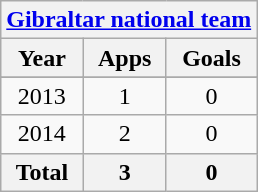<table class="wikitable" style="text-align:center">
<tr>
<th colspan=3><a href='#'>Gibraltar national team</a></th>
</tr>
<tr>
<th>Year</th>
<th>Apps</th>
<th>Goals</th>
</tr>
<tr>
</tr>
<tr>
<td>2013</td>
<td>1</td>
<td>0</td>
</tr>
<tr>
<td>2014</td>
<td>2</td>
<td>0</td>
</tr>
<tr>
<th>Total</th>
<th>3</th>
<th>0</th>
</tr>
</table>
